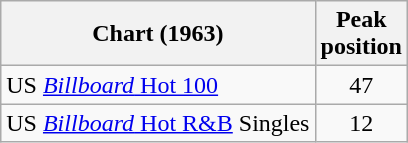<table class="wikitable">
<tr>
<th>Chart (1963)</th>
<th>Peak<br>position</th>
</tr>
<tr>
<td>US <a href='#'><em>Billboard</em> Hot 100</a></td>
<td align="center">47</td>
</tr>
<tr>
<td>US <a href='#'><em>Billboard</em> Hot R&B</a> Singles</td>
<td align="center">12</td>
</tr>
</table>
